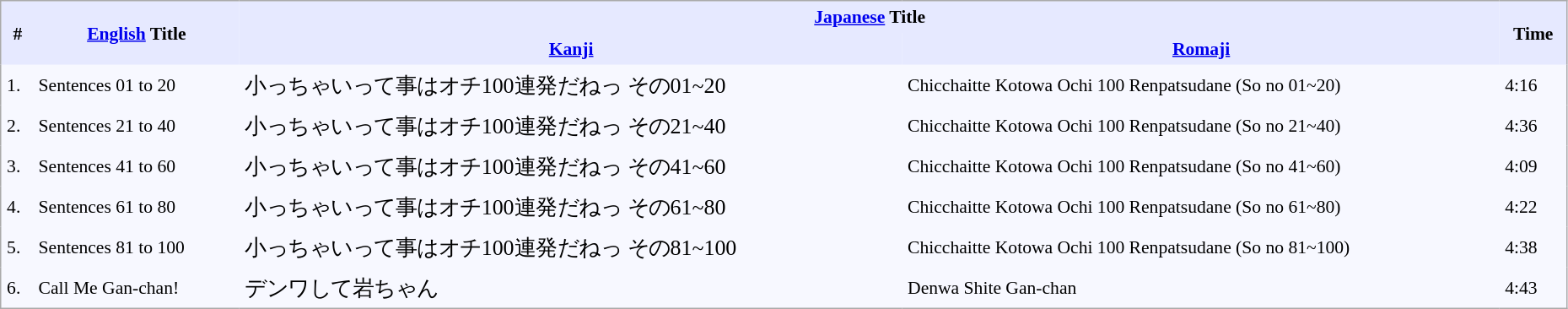<table border="0" cellpadding="4" cellspacing="0"  style="border:1px #aaa solid; border-collapse:collapse; padding:0.2em; margin:0 1em 1em; background:#f7f8ff; font-size:0.9em; width:98%;">
<tr style="vertical-align:middle; background:#e6e9ff;">
<th rowspan="2">#</th>
<th rowspan="2"><a href='#'>English</a> Title</th>
<th colspan="2"><a href='#'>Japanese</a> Title</th>
<th rowspan="2">Time</th>
</tr>
<tr style="background:#e6e9ff;">
<th><a href='#'>Kanji</a></th>
<th><a href='#'>Romaji</a></th>
</tr>
<tr>
<td>1.</td>
<td>Sentences 01 to 20</td>
<td style="font-size: 120%;">小っちゃいって事はオチ100連発だねっ その01~20</td>
<td>Chicchaitte Kotowa Ochi 100 Renpatsudane (So no 01~20)</td>
<td>4:16</td>
</tr>
<tr>
<td>2.</td>
<td>Sentences 21 to 40</td>
<td style="font-size: 120%;">小っちゃいって事はオチ100連発だねっ その21~40</td>
<td>Chicchaitte Kotowa Ochi 100 Renpatsudane (So no 21~40)</td>
<td>4:36</td>
</tr>
<tr>
<td>3.</td>
<td>Sentences 41 to 60</td>
<td style="font-size: 120%;">小っちゃいって事はオチ100連発だねっ その41~60</td>
<td>Chicchaitte Kotowa Ochi 100 Renpatsudane (So no 41~60)</td>
<td>4:09</td>
</tr>
<tr>
<td>4.</td>
<td>Sentences 61 to 80</td>
<td style="font-size: 120%;">小っちゃいって事はオチ100連発だねっ その61~80</td>
<td>Chicchaitte Kotowa Ochi 100 Renpatsudane (So no 61~80)</td>
<td>4:22</td>
</tr>
<tr>
<td>5.</td>
<td>Sentences 81 to 100</td>
<td style="font-size: 120%;">小っちゃいって事はオチ100連発だねっ その81~100</td>
<td>Chicchaitte Kotowa Ochi 100 Renpatsudane (So no 81~100)</td>
<td>4:38</td>
</tr>
<tr>
<td>6.</td>
<td>Call Me Gan-chan!</td>
<td style="font-size: 120%;">デンワして岩ちゃん</td>
<td>Denwa Shite Gan-chan</td>
<td>4:43</td>
</tr>
</table>
